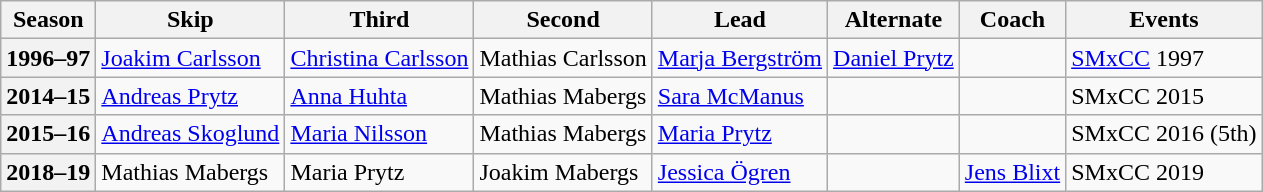<table class="wikitable">
<tr>
<th scope="col">Season</th>
<th scope="col">Skip</th>
<th scope="col">Third</th>
<th scope="col">Second</th>
<th scope="col">Lead</th>
<th scope="col">Alternate</th>
<th scope="col">Coach</th>
<th scope="col">Events</th>
</tr>
<tr>
<th scope="row">1996–97</th>
<td><a href='#'>Joakim Carlsson</a></td>
<td><a href='#'>Christina Carlsson</a></td>
<td>Mathias Carlsson</td>
<td><a href='#'>Marja Bergström</a></td>
<td><a href='#'>Daniel Prytz</a></td>
<td></td>
<td><a href='#'>SMxCC</a> 1997 </td>
</tr>
<tr>
<th scope="row">2014–15</th>
<td><a href='#'>Andreas Prytz</a></td>
<td><a href='#'>Anna Huhta</a></td>
<td>Mathias Mabergs</td>
<td><a href='#'>Sara McManus</a></td>
<td></td>
<td></td>
<td>SMxCC 2015 </td>
</tr>
<tr>
<th scope="row">2015–16</th>
<td><a href='#'>Andreas Skoglund</a></td>
<td><a href='#'>Maria Nilsson</a></td>
<td>Mathias Mabergs</td>
<td><a href='#'>Maria Prytz</a></td>
<td></td>
<td></td>
<td>SMxCC 2016 (5th)</td>
</tr>
<tr>
<th scope="row">2018–19</th>
<td>Mathias Mabergs</td>
<td>Maria Prytz</td>
<td>Joakim Mabergs</td>
<td><a href='#'>Jessica Ögren</a></td>
<td></td>
<td><a href='#'>Jens Blixt</a></td>
<td>SMxCC 2019  </td>
</tr>
</table>
